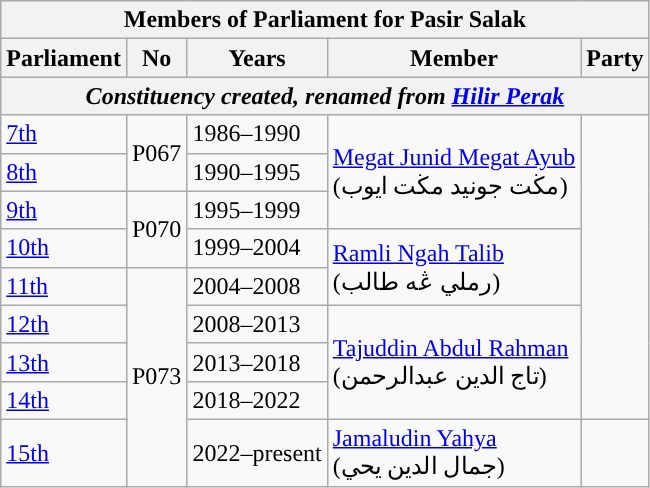<table class=wikitable>
<tr>
<th colspan="5">Members of Parliament for Pasir Salak</th>
</tr>
<tr>
<th>Parliament</th>
<th>No</th>
<th>Years</th>
<th>Member</th>
<th>Party</th>
</tr>
<tr>
<th colspan="5" align="center"><em>Constituency created, renamed from <a href='#'>Hilir Perak</a></em></th>
</tr>
<tr>
<td><a href='#'>7th</a></td>
<td rowspan="2">P067</td>
<td>1986–1990</td>
<td rowspan=3><a href='#'>Megat Junid Megat Ayub</a> <br> (مڬت جونيد مڬت ايوب)</td>
<td rowspan=8></td>
</tr>
<tr>
<td><a href='#'>8th</a></td>
<td>1990–1995</td>
</tr>
<tr>
<td><a href='#'>9th</a></td>
<td rowspan="2">P070</td>
<td>1995–1999</td>
</tr>
<tr>
<td><a href='#'>10th</a></td>
<td>1999–2004</td>
<td rowspan=2><a href='#'>Ramli Ngah Talib</a> <br> (رملي ڠه طالب)</td>
</tr>
<tr>
<td><a href='#'>11th</a></td>
<td rowspan="5">P073</td>
<td>2004–2008</td>
</tr>
<tr>
<td><a href='#'>12th</a></td>
<td>2008–2013</td>
<td rowspan=3><a href='#'>Tajuddin Abdul Rahman</a> <br> (تاج الدين عبدالرحمن)</td>
</tr>
<tr>
<td><a href='#'>13th</a></td>
<td>2013–2018</td>
</tr>
<tr>
<td><a href='#'>14th</a></td>
<td>2018–2022</td>
</tr>
<tr>
<td><a href='#'>15th</a></td>
<td>2022–present</td>
<td><a href='#'>Jamaludin Yahya</a>  <br>(جمال الدين يحي)</td>
<td></td>
</tr>
</table>
